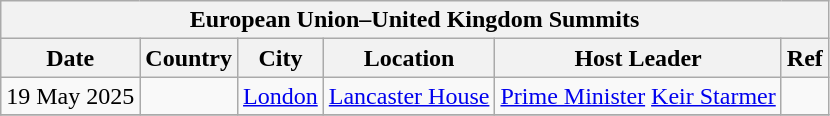<table class="wikitable">
<tr>
<th colspan="6">European Union–United Kingdom Summits</th>
</tr>
<tr>
<th>Date</th>
<th>Country</th>
<th>City</th>
<th>Location</th>
<th>Host Leader</th>
<th>Ref</th>
</tr>
<tr>
<td>19 May 2025</td>
<td></td>
<td><a href='#'>London</a></td>
<td><a href='#'>Lancaster House</a></td>
<td><a href='#'>Prime Minister</a> <a href='#'>Keir Starmer</a></td>
<td></td>
</tr>
<tr>
</tr>
</table>
